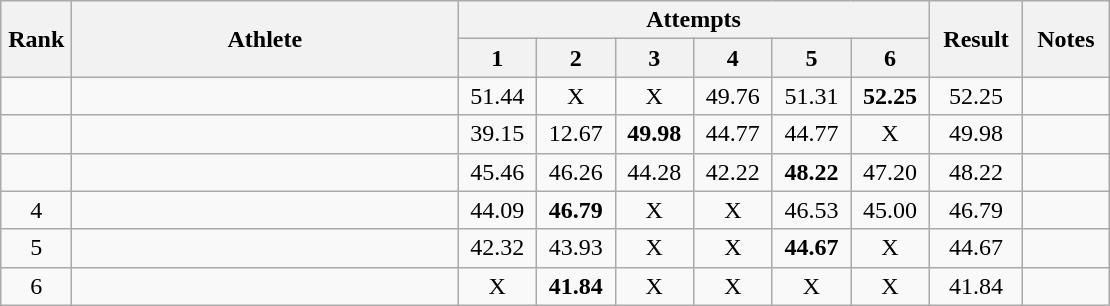<table class="wikitable" style="text-align:center">
<tr>
<th rowspan="2" style="width:40px;">Rank</th>
<th rowspan="2" style="width:250px;">Athlete</th>
<th colspan=6>Attempts</th>
<th rowspan="2" style="width:55px;">Result</th>
<th rowspan="2" style="width:50px;">Notes</th>
</tr>
<tr>
<th width=45>1</th>
<th width=45>2</th>
<th width=45>3</th>
<th width=45>4</th>
<th width=45>5</th>
<th width=45>6</th>
</tr>
<tr>
<td></td>
<td align=left></td>
<td>51.44</td>
<td>X</td>
<td>X</td>
<td>49.76</td>
<td>51.31</td>
<td><strong>52.25</strong></td>
<td>52.25</td>
<td></td>
</tr>
<tr>
<td></td>
<td align=left></td>
<td>39.15</td>
<td>12.67</td>
<td><strong>49.98</strong></td>
<td>44.77</td>
<td>44.77</td>
<td>X</td>
<td>49.98</td>
<td></td>
</tr>
<tr>
<td></td>
<td align=left></td>
<td>45.46</td>
<td>46.26</td>
<td>44.28</td>
<td>42.22</td>
<td><strong>48.22</strong></td>
<td>47.20</td>
<td>48.22</td>
<td></td>
</tr>
<tr>
<td>4</td>
<td align=left></td>
<td>44.09</td>
<td><strong>46.79</strong></td>
<td>X</td>
<td>X</td>
<td>46.53</td>
<td>45.00</td>
<td>46.79</td>
<td></td>
</tr>
<tr>
<td>5</td>
<td align=left></td>
<td>42.32</td>
<td>43.93</td>
<td>X</td>
<td>X</td>
<td><strong>44.67</strong></td>
<td>X</td>
<td>44.67</td>
<td></td>
</tr>
<tr>
<td>6</td>
<td align=left></td>
<td>X</td>
<td><strong>41.84</strong></td>
<td>X</td>
<td>X</td>
<td>X</td>
<td>X</td>
<td>41.84</td>
<td></td>
</tr>
</table>
